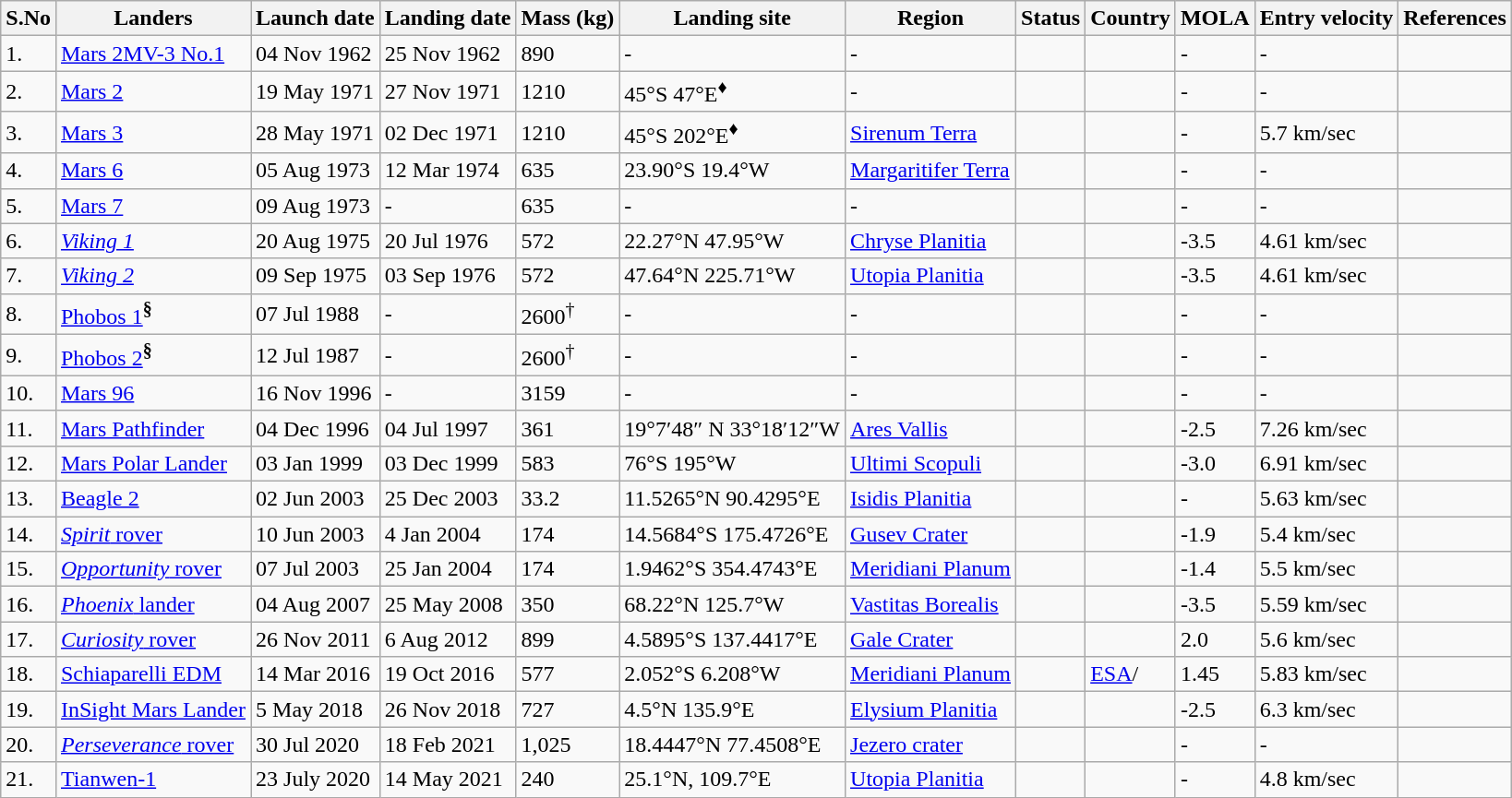<table class="wikitable sticky-header">
<tr>
<th>S.No</th>
<th>Landers</th>
<th>Launch date</th>
<th>Landing date</th>
<th>Mass (kg)</th>
<th>Landing site</th>
<th>Region</th>
<th>Status</th>
<th>Country</th>
<th>MOLA</th>
<th>Entry velocity</th>
<th>References</th>
</tr>
<tr>
<td>1.</td>
<td><a href='#'>Mars 2MV-3 No.1</a></td>
<td>04 Nov 1962</td>
<td>25 Nov 1962</td>
<td>890</td>
<td>-</td>
<td>-</td>
<td></td>
<td></td>
<td>-</td>
<td>-</td>
<td></td>
</tr>
<tr>
<td>2.</td>
<td><a href='#'>Mars 2</a></td>
<td>19 May 1971</td>
<td>27 Nov 1971</td>
<td>1210</td>
<td>45°S 47°E<sup>♦</sup></td>
<td>-</td>
<td></td>
<td></td>
<td>-</td>
<td>-</td>
<td></td>
</tr>
<tr>
<td>3.</td>
<td><a href='#'>Mars 3</a></td>
<td>28 May 1971</td>
<td>02 Dec 1971</td>
<td>1210</td>
<td>45°S 202°E<sup>♦</sup></td>
<td><a href='#'>Sirenum Terra</a></td>
<td></td>
<td></td>
<td>-</td>
<td>5.7 km/sec</td>
<td></td>
</tr>
<tr>
<td>4.</td>
<td><a href='#'>Mars 6</a></td>
<td>05 Aug 1973</td>
<td>12 Mar 1974</td>
<td>635</td>
<td>23.90°S 19.4°W</td>
<td><a href='#'>Margaritifer Terra</a></td>
<td></td>
<td></td>
<td>-</td>
<td>-</td>
<td></td>
</tr>
<tr>
<td>5.</td>
<td><a href='#'>Mars 7</a></td>
<td>09 Aug 1973</td>
<td>-</td>
<td>635</td>
<td>-</td>
<td>-</td>
<td></td>
<td></td>
<td>-</td>
<td>-</td>
<td></td>
</tr>
<tr>
<td>6.</td>
<td><em><a href='#'>Viking 1</a></em></td>
<td>20 Aug 1975</td>
<td>20 Jul 1976</td>
<td>572</td>
<td>22.27°N 47.95°W</td>
<td><a href='#'>Chryse Planitia</a></td>
<td></td>
<td></td>
<td>-3.5</td>
<td>4.61 km/sec</td>
<td></td>
</tr>
<tr>
<td>7.</td>
<td><em><a href='#'>Viking 2</a></em></td>
<td>09 Sep 1975</td>
<td>03 Sep 1976</td>
<td>572</td>
<td>47.64°N 225.71°W</td>
<td><a href='#'>Utopia Planitia</a></td>
<td></td>
<td></td>
<td>-3.5</td>
<td>4.61 km/sec</td>
<td></td>
</tr>
<tr>
<td>8.</td>
<td><a href='#'>Phobos 1</a><sup><strong>§</strong></sup></td>
<td>07 Jul 1988</td>
<td>-</td>
<td>2600<sup>†</sup></td>
<td>-</td>
<td>-</td>
<td></td>
<td></td>
<td>-</td>
<td>-</td>
<td></td>
</tr>
<tr>
<td>9.</td>
<td><a href='#'>Phobos 2</a><sup><strong>§</strong></sup></td>
<td>12 Jul 1987</td>
<td>-</td>
<td>2600<sup>†</sup></td>
<td>-</td>
<td>-</td>
<td></td>
<td></td>
<td>-</td>
<td>-</td>
<td></td>
</tr>
<tr>
<td>10.</td>
<td><a href='#'>Mars 96</a></td>
<td>16 Nov 1996</td>
<td>-</td>
<td>3159</td>
<td>-</td>
<td>-</td>
<td></td>
<td></td>
<td>-</td>
<td>-</td>
<td></td>
</tr>
<tr>
<td>11.</td>
<td><a href='#'>Mars Pathfinder</a></td>
<td>04 Dec 1996</td>
<td>04 Jul 1997</td>
<td>361</td>
<td>19°7′48″ N 33°18′12″W</td>
<td><a href='#'>Ares Vallis</a></td>
<td></td>
<td></td>
<td>-2.5</td>
<td>7.26 km/sec</td>
<td></td>
</tr>
<tr>
<td>12.</td>
<td><a href='#'>Mars Polar Lander</a></td>
<td>03 Jan 1999</td>
<td>03 Dec 1999</td>
<td>583</td>
<td>76°S 195°W</td>
<td><a href='#'>Ultimi Scopuli</a></td>
<td></td>
<td></td>
<td>-3.0</td>
<td>6.91 km/sec</td>
<td></td>
</tr>
<tr>
<td>13.</td>
<td><a href='#'>Beagle 2</a></td>
<td>02 Jun 2003</td>
<td>25 Dec 2003</td>
<td>33.2</td>
<td>11.5265°N 90.4295°E</td>
<td><a href='#'>Isidis Planitia</a></td>
<td></td>
<td></td>
<td>-</td>
<td>5.63 km/sec</td>
<td></td>
</tr>
<tr>
<td>14.</td>
<td><a href='#'><em>Spirit</em> rover</a></td>
<td>10 Jun 2003</td>
<td>4 Jan 2004</td>
<td>174</td>
<td>14.5684°S 175.4726°E</td>
<td><a href='#'>Gusev Crater</a></td>
<td></td>
<td></td>
<td>-1.9</td>
<td>5.4 km/sec</td>
<td></td>
</tr>
<tr>
<td>15.</td>
<td><a href='#'><em>Opportunity</em> rover</a></td>
<td>07 Jul 2003</td>
<td>25 Jan 2004</td>
<td>174</td>
<td>1.9462°S 354.4743°E</td>
<td><a href='#'>Meridiani Planum</a></td>
<td></td>
<td></td>
<td>-1.4</td>
<td>5.5 km/sec</td>
<td></td>
</tr>
<tr>
<td>16.</td>
<td><a href='#'><em>Phoenix</em> lander</a></td>
<td>04 Aug 2007</td>
<td>25 May 2008</td>
<td>350</td>
<td>68.22°N 125.7°W</td>
<td><a href='#'>Vastitas Borealis</a></td>
<td></td>
<td></td>
<td>-3.5</td>
<td>5.59 km/sec</td>
<td></td>
</tr>
<tr>
<td>17.</td>
<td><a href='#'><em>Curiosity</em> rover</a></td>
<td>26 Nov 2011</td>
<td>6 Aug 2012</td>
<td>899</td>
<td>4.5895°S 137.4417°E</td>
<td><a href='#'>Gale Crater</a></td>
<td></td>
<td></td>
<td>2.0</td>
<td>5.6 km/sec</td>
<td></td>
</tr>
<tr>
<td>18.</td>
<td><a href='#'>Schiaparelli EDM</a></td>
<td>14 Mar 2016</td>
<td>19 Oct 2016</td>
<td>577</td>
<td>2.052°S 6.208°W</td>
<td><a href='#'>Meridiani Planum</a></td>
<td></td>
<td><a href='#'>ESA</a>/</td>
<td>1.45</td>
<td>5.83 km/sec</td>
<td></td>
</tr>
<tr>
<td>19.</td>
<td><a href='#'>InSight Mars Lander</a></td>
<td>5 May 2018</td>
<td>26 Nov 2018</td>
<td>727</td>
<td>4.5°N 135.9°E</td>
<td><a href='#'>Elysium Planitia</a></td>
<td></td>
<td></td>
<td>-2.5</td>
<td>6.3 km/sec</td>
<td></td>
</tr>
<tr>
<td>20.</td>
<td><a href='#'><em>Perseverance</em> rover</a></td>
<td>30 Jul 2020</td>
<td>18 Feb 2021</td>
<td>1,025</td>
<td>18.4447°N 77.4508°E</td>
<td><a href='#'>Jezero crater</a></td>
<td></td>
<td></td>
<td>-</td>
<td>-</td>
<td></td>
</tr>
<tr>
<td>21.</td>
<td><a href='#'>Tianwen-1</a></td>
<td>23 July 2020</td>
<td>14 May 2021</td>
<td>240</td>
<td>25.1°N, 109.7°E</td>
<td><a href='#'>Utopia Planitia</a></td>
<td></td>
<td></td>
<td>-</td>
<td>4.8 km/sec</td>
<td></td>
</tr>
</table>
